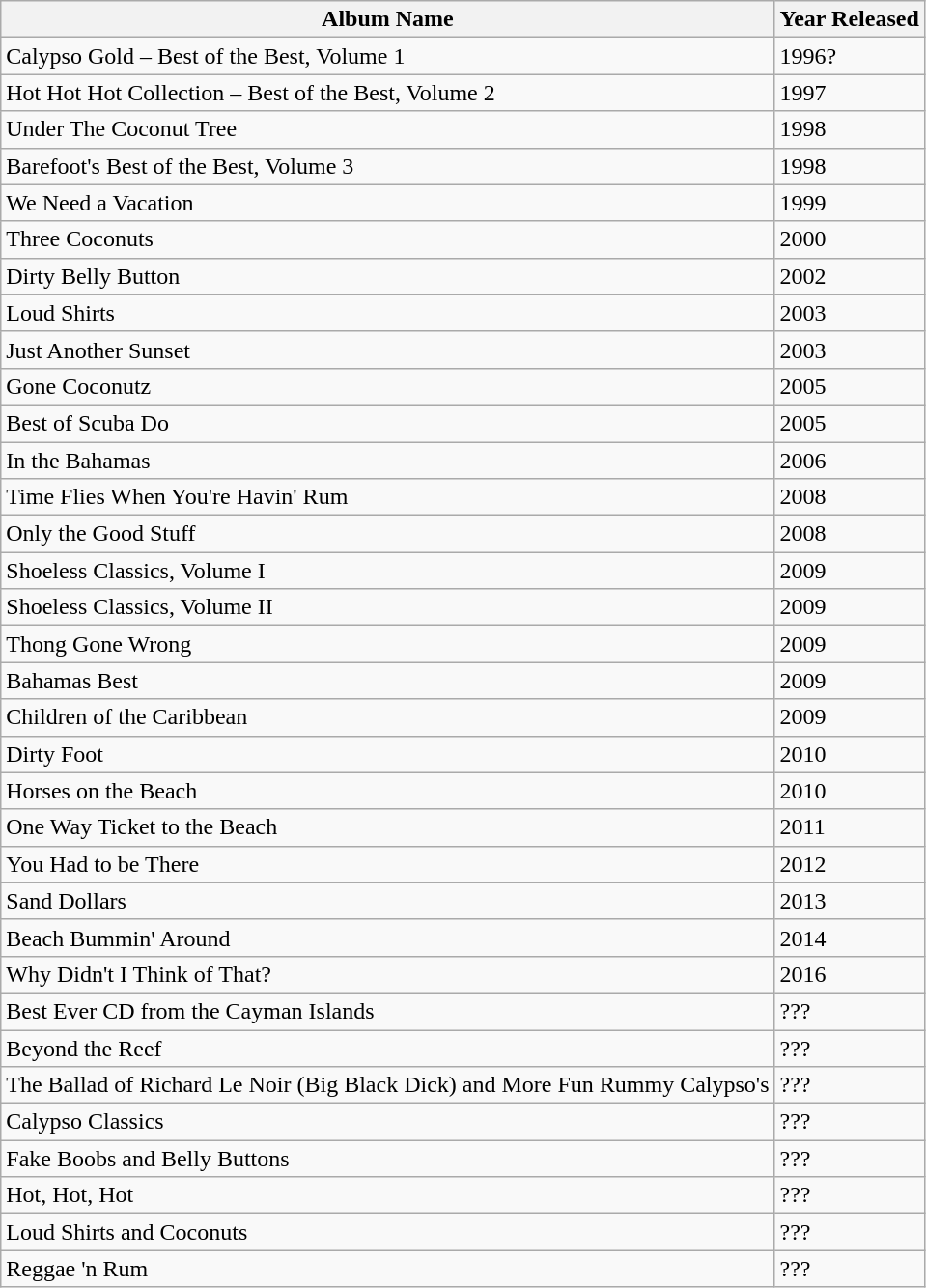<table class="wikitable">
<tr>
<th>Album Name</th>
<th>Year Released</th>
</tr>
<tr>
<td>Calypso Gold – Best of the Best, Volume 1</td>
<td>1996?</td>
</tr>
<tr>
<td>Hot Hot Hot Collection – Best of the Best, Volume 2</td>
<td>1997</td>
</tr>
<tr>
<td>Under The Coconut Tree</td>
<td>1998</td>
</tr>
<tr>
<td>Barefoot's Best of the Best, Volume 3</td>
<td>1998</td>
</tr>
<tr>
<td>We Need a Vacation</td>
<td>1999</td>
</tr>
<tr>
<td>Three Coconuts</td>
<td>2000</td>
</tr>
<tr>
<td>Dirty Belly Button</td>
<td>2002</td>
</tr>
<tr>
<td>Loud Shirts</td>
<td>2003</td>
</tr>
<tr>
<td>Just Another Sunset</td>
<td>2003</td>
</tr>
<tr>
<td>Gone Coconutz</td>
<td>2005</td>
</tr>
<tr>
<td>Best of Scuba Do</td>
<td>2005</td>
</tr>
<tr>
<td>In the Bahamas</td>
<td>2006</td>
</tr>
<tr>
<td>Time Flies When You're Havin' Rum</td>
<td>2008</td>
</tr>
<tr>
<td>Only the Good Stuff</td>
<td>2008</td>
</tr>
<tr>
<td>Shoeless Classics, Volume I</td>
<td>2009</td>
</tr>
<tr>
<td>Shoeless Classics, Volume II</td>
<td>2009</td>
</tr>
<tr>
<td>Thong Gone Wrong</td>
<td>2009</td>
</tr>
<tr>
<td>Bahamas Best</td>
<td>2009</td>
</tr>
<tr>
<td>Children of the Caribbean</td>
<td>2009</td>
</tr>
<tr>
<td>Dirty Foot</td>
<td>2010</td>
</tr>
<tr>
<td>Horses on the Beach</td>
<td>2010</td>
</tr>
<tr>
<td>One Way Ticket to the Beach</td>
<td>2011</td>
</tr>
<tr>
<td>You Had to be There</td>
<td>2012</td>
</tr>
<tr>
<td>Sand Dollars</td>
<td>2013</td>
</tr>
<tr>
<td>Beach Bummin' Around</td>
<td>2014</td>
</tr>
<tr>
<td>Why Didn't I Think of That?</td>
<td>2016</td>
</tr>
<tr>
<td>Best Ever CD from the Cayman Islands</td>
<td>???</td>
</tr>
<tr>
<td>Beyond the Reef</td>
<td>???</td>
</tr>
<tr>
<td>The Ballad of Richard Le Noir (Big Black Dick) and More Fun Rummy Calypso's</td>
<td>???</td>
</tr>
<tr>
<td>Calypso Classics</td>
<td>???</td>
</tr>
<tr>
<td>Fake Boobs and Belly Buttons</td>
<td>???</td>
</tr>
<tr>
<td>Hot, Hot, Hot</td>
<td>???</td>
</tr>
<tr>
<td>Loud Shirts and Coconuts</td>
<td>???</td>
</tr>
<tr>
<td>Reggae 'n Rum</td>
<td>???</td>
</tr>
</table>
